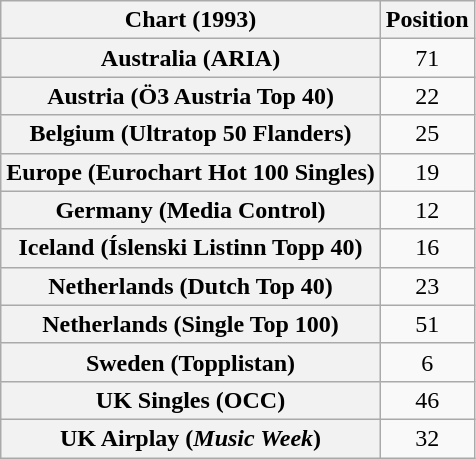<table class="wikitable sortable plainrowheaders" style="text-align:center">
<tr>
<th scope="col">Chart (1993)</th>
<th scope="col">Position</th>
</tr>
<tr>
<th scope="row">Australia (ARIA)</th>
<td>71</td>
</tr>
<tr>
<th scope="row">Austria (Ö3 Austria Top 40)</th>
<td>22</td>
</tr>
<tr>
<th scope="row">Belgium (Ultratop 50 Flanders)</th>
<td>25</td>
</tr>
<tr>
<th scope="row">Europe (Eurochart Hot 100 Singles)</th>
<td>19</td>
</tr>
<tr>
<th scope="row">Germany (Media Control)</th>
<td>12</td>
</tr>
<tr>
<th scope="row">Iceland (Íslenski Listinn Topp 40)</th>
<td>16</td>
</tr>
<tr>
<th scope="row">Netherlands (Dutch Top 40)</th>
<td>23</td>
</tr>
<tr>
<th scope="row">Netherlands (Single Top 100)</th>
<td>51</td>
</tr>
<tr>
<th scope="row">Sweden (Topplistan)</th>
<td>6</td>
</tr>
<tr>
<th scope="row">UK Singles (OCC)</th>
<td>46</td>
</tr>
<tr>
<th scope="row">UK Airplay (<em>Music Week</em>)</th>
<td>32</td>
</tr>
</table>
